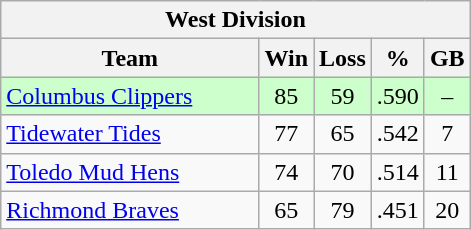<table class="wikitable">
<tr>
<th colspan="5">West Division</th>
</tr>
<tr>
<th width="55%">Team</th>
<th>Win</th>
<th>Loss</th>
<th>%</th>
<th>GB</th>
</tr>
<tr align=center bgcolor=ccffcc>
<td align=left><a href='#'>Columbus Clippers</a></td>
<td>85</td>
<td>59</td>
<td>.590</td>
<td>–</td>
</tr>
<tr align=center>
<td align=left><a href='#'>Tidewater Tides</a></td>
<td>77</td>
<td>65</td>
<td>.542</td>
<td>7</td>
</tr>
<tr align=center>
<td align=left><a href='#'>Toledo Mud Hens</a></td>
<td>74</td>
<td>70</td>
<td>.514</td>
<td>11</td>
</tr>
<tr align=center>
<td align=left><a href='#'>Richmond Braves</a></td>
<td>65</td>
<td>79</td>
<td>.451</td>
<td>20</td>
</tr>
</table>
